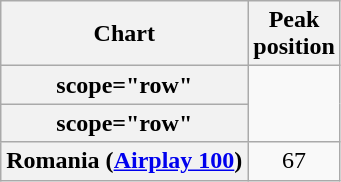<table class="wikitable sortable plainrowheaders">
<tr>
<th align="left">Chart</th>
<th align="center">Peak<br>position</th>
</tr>
<tr>
<th>scope="row"</th>
</tr>
<tr>
<th>scope="row"</th>
</tr>
<tr>
<th scope="row">Romania (<a href='#'>Airplay 100</a>)</th>
<td align="center">67</td>
</tr>
</table>
